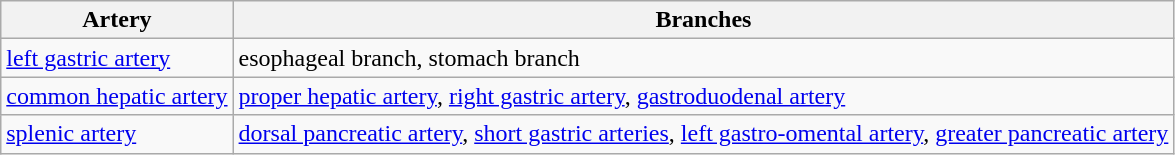<table class="wikitable">
<tr>
<th>Artery</th>
<th>Branches</th>
</tr>
<tr>
<td><a href='#'>left gastric artery</a></td>
<td>esophageal branch, stomach branch</td>
</tr>
<tr>
<td><a href='#'>common hepatic artery</a></td>
<td><a href='#'>proper hepatic artery</a>, <a href='#'>right gastric artery</a>, <a href='#'>gastroduodenal artery</a></td>
</tr>
<tr>
<td><a href='#'>splenic artery</a></td>
<td><a href='#'>dorsal pancreatic artery</a>, <a href='#'>short gastric arteries</a>, <a href='#'>left gastro-omental artery</a>, <a href='#'>greater pancreatic artery</a></td>
</tr>
</table>
